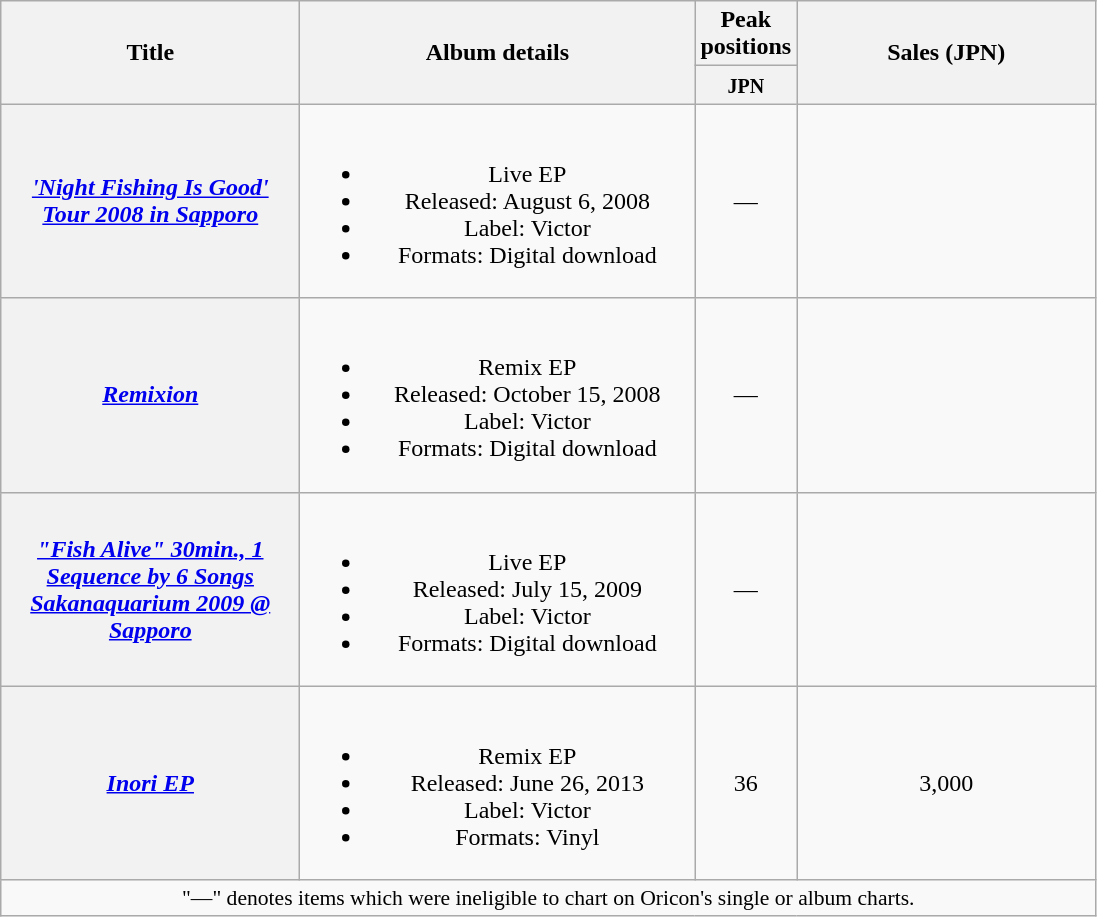<table class="wikitable plainrowheaders" style="text-align:center;">
<tr>
<th style="width:12em;" rowspan="2">Title</th>
<th style="width:16em;" rowspan="2">Album details</th>
<th colspan="1">Peak positions</th>
<th style="width:12em;" rowspan="2">Sales (JPN)</th>
</tr>
<tr>
<th style="width:2.5em;"><small>JPN</small><br></th>
</tr>
<tr>
<th scope="row"><em><a href='#'>'Night Fishing Is Good' Tour 2008 in Sapporo</a></em></th>
<td><br><ul><li>Live EP</li><li>Released: August 6, 2008</li><li>Label: Victor</li><li>Formats: Digital download</li></ul></td>
<td>—</td>
<td></td>
</tr>
<tr>
<th scope="row"><em><a href='#'>Remixion</a></em></th>
<td><br><ul><li>Remix EP</li><li>Released: October 15, 2008</li><li>Label: Victor</li><li>Formats: Digital download</li></ul></td>
<td>—</td>
<td></td>
</tr>
<tr>
<th scope="row"><em><a href='#'>"Fish Alive" 30min., 1 Sequence by 6 Songs Sakanaquarium 2009 @ Sapporo</a></em></th>
<td><br><ul><li>Live EP</li><li>Released: July 15, 2009</li><li>Label: Victor</li><li>Formats: Digital download</li></ul></td>
<td>—</td>
<td></td>
</tr>
<tr>
<th scope="row"><em><a href='#'>Inori EP</a></em></th>
<td><br><ul><li>Remix EP</li><li>Released: June 26, 2013</li><li>Label: Victor</li><li>Formats: Vinyl</li></ul></td>
<td>36</td>
<td>3,000</td>
</tr>
<tr>
<td colspan="12" align="center" style="font-size:90%;">"—" denotes items which were ineligible to chart on Oricon's single or album charts.</td>
</tr>
</table>
